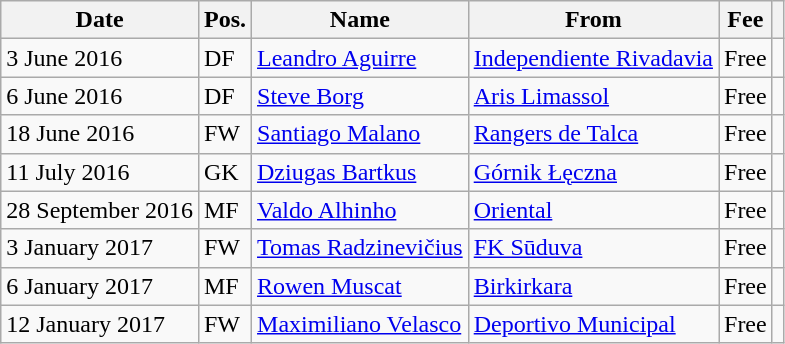<table class="wikitable">
<tr>
<th>Date</th>
<th>Pos.</th>
<th>Name</th>
<th>From</th>
<th>Fee</th>
<th></th>
</tr>
<tr>
<td>3 June 2016</td>
<td>DF</td>
<td> <a href='#'>Leandro Aguirre</a></td>
<td> <a href='#'>Independiente Rivadavia</a></td>
<td>Free</td>
<td></td>
</tr>
<tr>
<td>6 June 2016</td>
<td>DF</td>
<td> <a href='#'>Steve Borg</a></td>
<td> <a href='#'>Aris Limassol</a></td>
<td>Free</td>
<td></td>
</tr>
<tr>
<td>18 June 2016</td>
<td>FW</td>
<td> <a href='#'>Santiago Malano</a></td>
<td> <a href='#'>Rangers de Talca</a></td>
<td>Free</td>
<td></td>
</tr>
<tr>
<td>11 July 2016</td>
<td>GK</td>
<td> <a href='#'>Dziugas Bartkus</a></td>
<td> <a href='#'>Górnik Łęczna</a></td>
<td>Free</td>
<td></td>
</tr>
<tr>
<td>28 September 2016</td>
<td>MF</td>
<td> <a href='#'>Valdo Alhinho</a></td>
<td> <a href='#'>Oriental</a></td>
<td>Free</td>
<td></td>
</tr>
<tr>
<td>3 January 2017</td>
<td>FW</td>
<td> <a href='#'>Tomas Radzinevičius</a></td>
<td> <a href='#'>FK Sūduva</a></td>
<td>Free</td>
<td></td>
</tr>
<tr>
<td>6 January 2017</td>
<td>MF</td>
<td> <a href='#'>Rowen Muscat</a></td>
<td> <a href='#'>Birkirkara</a></td>
<td>Free</td>
<td></td>
</tr>
<tr>
<td>12 January 2017</td>
<td>FW</td>
<td> <a href='#'>Maximiliano Velasco</a></td>
<td> <a href='#'>Deportivo Municipal</a></td>
<td>Free</td>
<td></td>
</tr>
</table>
